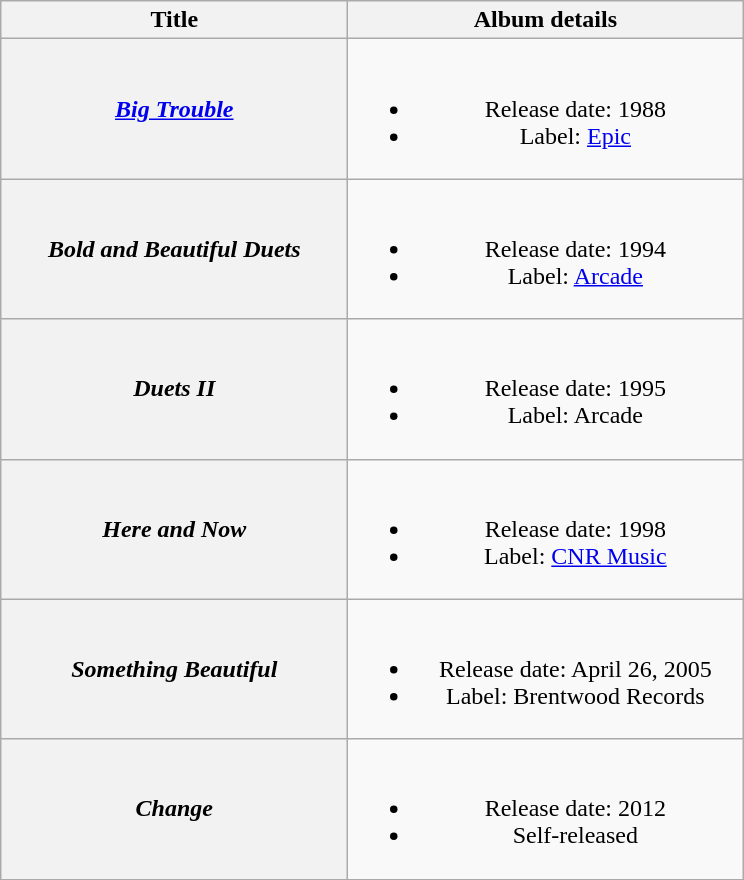<table class="wikitable plainrowheaders" style="text-align:center;">
<tr>
<th style="width:14em;">Title</th>
<th style="width:16em;">Album details</th>
</tr>
<tr>
<th scope="row"><em><a href='#'>Big Trouble</a></em><br></th>
<td><br><ul><li>Release date: 1988</li><li>Label: <a href='#'>Epic</a></li></ul></td>
</tr>
<tr>
<th scope="row"><em>Bold and Beautiful Duets</em><br></th>
<td><br><ul><li>Release date: 1994</li><li>Label: <a href='#'>Arcade</a></li></ul></td>
</tr>
<tr>
<th scope="row"><em>Duets II</em><br></th>
<td><br><ul><li>Release date: 1995</li><li>Label: Arcade</li></ul></td>
</tr>
<tr>
<th scope="row"><em>Here and Now</em></th>
<td><br><ul><li>Release date: 1998</li><li>Label: <a href='#'>CNR Music</a></li></ul></td>
</tr>
<tr>
<th scope="row"><em>Something Beautiful</em></th>
<td><br><ul><li>Release date: April 26, 2005</li><li>Label: Brentwood Records</li></ul></td>
</tr>
<tr>
<th scope="row"><em>Change</em></th>
<td><br><ul><li>Release date: 2012</li><li>Self-released</li></ul></td>
</tr>
</table>
